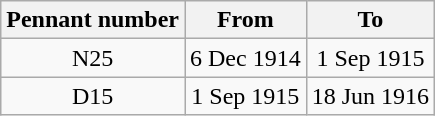<table class="wikitable" style="text-align:center">
<tr>
<th>Pennant number</th>
<th>From</th>
<th>To</th>
</tr>
<tr>
<td>N25</td>
<td>6 Dec 1914</td>
<td>1 Sep 1915</td>
</tr>
<tr>
<td>D15</td>
<td>1 Sep 1915</td>
<td>18 Jun 1916</td>
</tr>
</table>
